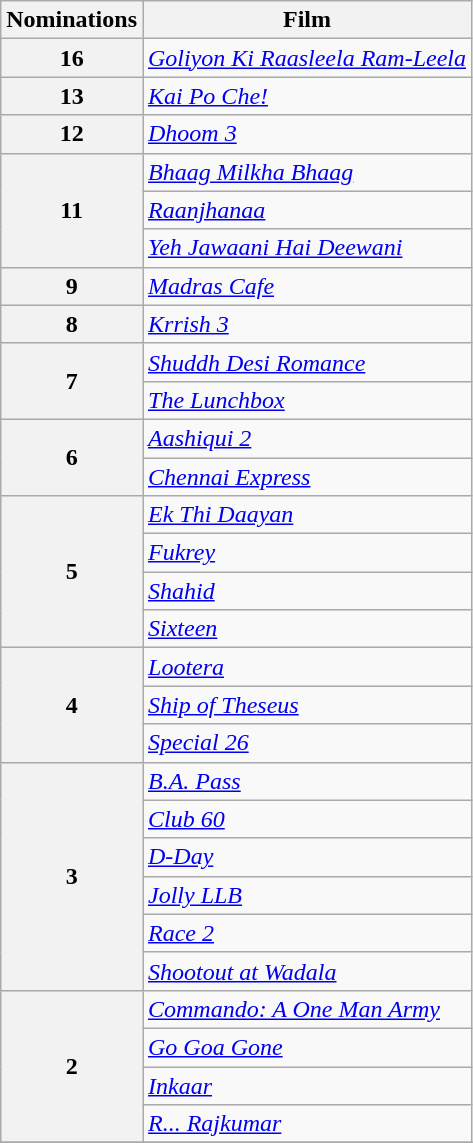<table class="wikitable" style="display:inline-table;">
<tr>
<th>Nominations</th>
<th>Film</th>
</tr>
<tr>
<th>16</th>
<td><em><a href='#'>Goliyon Ki Raasleela Ram-Leela</a></em></td>
</tr>
<tr>
<th>13</th>
<td><em><a href='#'>Kai Po Che!</a></em></td>
</tr>
<tr>
<th>12</th>
<td><em><a href='#'>Dhoom 3</a></em></td>
</tr>
<tr>
<th rowspan="3">11</th>
<td><em><a href='#'>Bhaag Milkha Bhaag</a></em></td>
</tr>
<tr>
<td><em><a href='#'>Raanjhanaa</a></em></td>
</tr>
<tr>
<td><em><a href='#'>Yeh Jawaani Hai Deewani</a></em></td>
</tr>
<tr>
<th>9</th>
<td><em><a href='#'>Madras Cafe</a></em></td>
</tr>
<tr>
<th>8</th>
<td><em><a href='#'>Krrish 3</a></em></td>
</tr>
<tr>
<th rowspan="2">7</th>
<td><em><a href='#'>Shuddh Desi Romance</a></em></td>
</tr>
<tr>
<td><em><a href='#'>The Lunchbox</a></em></td>
</tr>
<tr>
<th rowspan="2">6</th>
<td><em><a href='#'>Aashiqui 2</a></em></td>
</tr>
<tr>
<td><em><a href='#'>Chennai Express</a></em></td>
</tr>
<tr>
<th rowspan="4">5</th>
<td><em><a href='#'>Ek Thi Daayan</a></em></td>
</tr>
<tr>
<td><em><a href='#'>Fukrey</a></em></td>
</tr>
<tr>
<td><em><a href='#'>Shahid</a></em></td>
</tr>
<tr>
<td><em><a href='#'>Sixteen</a></em></td>
</tr>
<tr>
<th rowspan="3">4</th>
<td><em><a href='#'>Lootera</a></em></td>
</tr>
<tr>
<td><em><a href='#'>Ship of Theseus</a></em></td>
</tr>
<tr>
<td><em><a href='#'>Special 26</a></em></td>
</tr>
<tr>
<th rowspan="6">3</th>
<td><em><a href='#'>B.A. Pass</a></em></td>
</tr>
<tr>
<td><em><a href='#'>Club 60</a></em></td>
</tr>
<tr>
<td><em><a href='#'>D-Day</a></em></td>
</tr>
<tr>
<td><em><a href='#'>Jolly LLB</a></em></td>
</tr>
<tr>
<td><em><a href='#'>Race 2</a></em></td>
</tr>
<tr>
<td><em><a href='#'>Shootout at Wadala</a></em></td>
</tr>
<tr>
<th rowspan="4">2</th>
<td><em><a href='#'>Commando: A One Man Army</a></em></td>
</tr>
<tr>
<td><em><a href='#'>Go Goa Gone</a></em></td>
</tr>
<tr>
<td><em><a href='#'>Inkaar</a></em></td>
</tr>
<tr>
<td><em><a href='#'>R... Rajkumar</a></em></td>
</tr>
<tr>
</tr>
</table>
